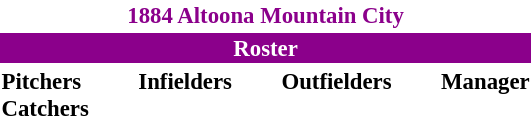<table class="toccolours" style="font-size: 95%;">
<tr>
<th colspan="10" style="background-color: white; color: #8B008B; text-align: center;">1884 Altoona Mountain City</th>
</tr>
<tr>
<td colspan="10" style="background-color:#8B008B; color: white; text-align: center;"><strong>Roster</strong></td>
</tr>
<tr>
<td valign="top"><strong>Pitchers</strong><br>

<strong>Catchers</strong>


</td>
<td width="25px"></td>
<td valign="top"><strong>Infielders</strong><br>







</td>
<td width="25px"></td>
<td valign="top"><strong>Outfielders</strong><br>


</td>
<td width="25px"></td>
<td valign="top"><strong>Manager</strong><br></td>
</tr>
</table>
